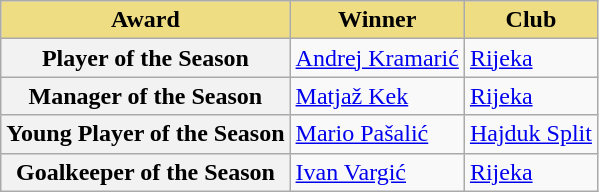<table class="wikitable" style="text-align:center">
<tr>
<th style="background-color: #eedd82"><strong>Award</strong></th>
<th style="background-color: #eedd82">Winner</th>
<th style="background-color: #eedd82">Club</th>
</tr>
<tr>
<th><strong>Player of the Season</strong></th>
<td align="left"> <a href='#'>Andrej Kramarić</a></td>
<td align="left"><a href='#'>Rijeka</a></td>
</tr>
<tr>
<th><strong>Manager of the Season</strong></th>
<td align="left"> <a href='#'>Matjaž Kek</a></td>
<td align="left"><a href='#'>Rijeka</a></td>
</tr>
<tr>
<th><strong>Young Player of the Season</strong></th>
<td align="left"> <a href='#'>Mario Pašalić</a></td>
<td align="left"><a href='#'>Hajduk Split</a></td>
</tr>
<tr>
<th><strong>Goalkeeper of the Season</strong></th>
<td rowspan="3" align="left"> <a href='#'>Ivan Vargić</a></td>
<td align="left"><a href='#'>Rijeka</a></td>
</tr>
</table>
